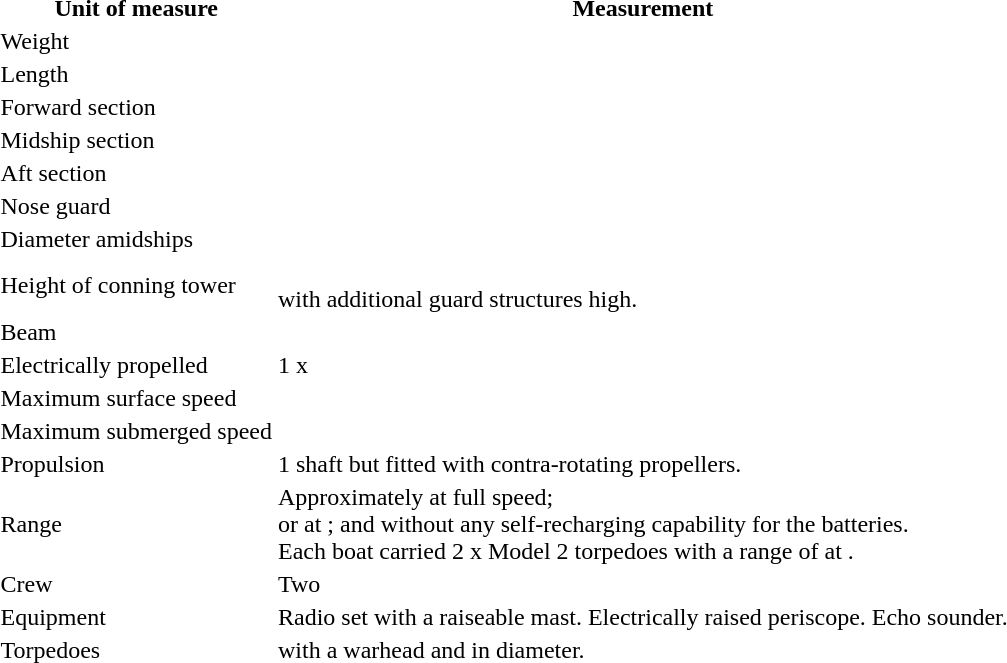<table>
<tr>
<th>Unit of measure</th>
<th>Measurement</th>
</tr>
<tr>
<td>Weight</td>
<td></td>
</tr>
<tr>
<td>Length</td>
<td></td>
</tr>
<tr>
<td>Forward section</td>
<td></td>
</tr>
<tr>
<td>Midship section</td>
<td></td>
</tr>
<tr>
<td>Aft section</td>
<td></td>
</tr>
<tr>
<td>Nose guard</td>
<td></td>
</tr>
<tr>
<td>Diameter amidships</td>
<td></td>
</tr>
<tr>
<td>Height of conning tower</td>
<td><br>with additional guard structures  high.</td>
</tr>
<tr>
<td>Beam</td>
<td></td>
</tr>
<tr>
<td>Electrically propelled</td>
<td>1 x </td>
</tr>
<tr>
<td>Maximum surface speed</td>
<td></td>
</tr>
<tr>
<td>Maximum submerged speed</td>
<td></td>
</tr>
<tr>
<td>Propulsion</td>
<td>1 shaft but fitted with contra-rotating propellers.</td>
</tr>
<tr>
<td>Range</td>
<td>Approximately  at full speed;<br>or  at ; and without any self-recharging capability for the batteries.<br>Each boat carried 2 x  Model 2 torpedoes with a range of  at .</td>
</tr>
<tr>
<td>Crew</td>
<td>Two</td>
</tr>
<tr>
<td>Equipment</td>
<td>Radio set with a raiseable mast. Electrically raised periscope. Echo sounder.</td>
</tr>
<tr>
<td>Torpedoes</td>
<td> with a  warhead and  in diameter.</td>
</tr>
</table>
